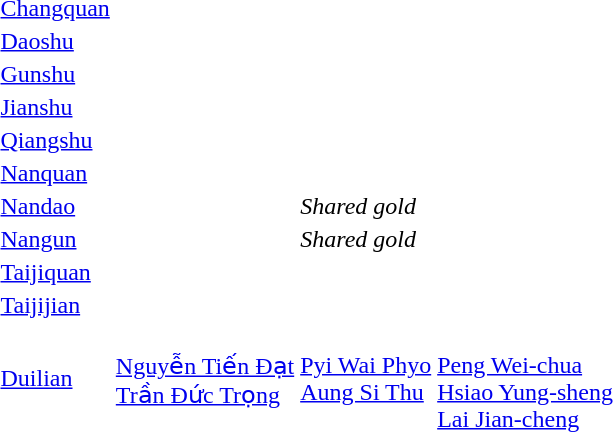<table>
<tr>
<td><a href='#'>Changquan</a></td>
<td></td>
<td></td>
<td></td>
</tr>
<tr>
<td><a href='#'>Daoshu</a></td>
<td></td>
<td></td>
<td></td>
</tr>
<tr>
<td><a href='#'>Gunshu</a></td>
<td></td>
<td></td>
<td></td>
</tr>
<tr>
<td><a href='#'>Jianshu</a></td>
<td></td>
<td></td>
<td></td>
</tr>
<tr>
<td><a href='#'>Qiangshu</a></td>
<td></td>
<td></td>
<td></td>
</tr>
<tr>
<td><a href='#'>Nanquan</a></td>
<td></td>
<td></td>
<td></td>
</tr>
<tr>
<td rowspan=2><a href='#'>Nandao</a></td>
<td></td>
<td rowspan=2><em>Shared gold</em></td>
<td rowspan=2></td>
</tr>
<tr>
<td></td>
</tr>
<tr>
<td rowspan=2><a href='#'>Nangun</a></td>
<td></td>
<td rowspan=2><em>Shared gold</em></td>
<td rowspan=2></td>
</tr>
<tr>
<td></td>
</tr>
<tr>
<td><a href='#'>Taijiquan</a></td>
<td></td>
<td></td>
<td></td>
</tr>
<tr>
<td><a href='#'>Taijijian</a></td>
<td></td>
<td></td>
<td></td>
</tr>
<tr>
<td><a href='#'>Duilian</a></td>
<td valign="top"><br><a href='#'>Nguyễn Tiến Đạt</a><br><a href='#'>Trần Đức Trọng</a></td>
<td valign="top"><br><a href='#'>Pyi Wai Phyo</a><br><a href='#'>Aung Si Thu</a></td>
<td valign="top"><br><a href='#'>Peng Wei-chua</a><br><a href='#'>Hsiao Yung-sheng</a><br><a href='#'>Lai Jian-cheng</a></td>
</tr>
</table>
